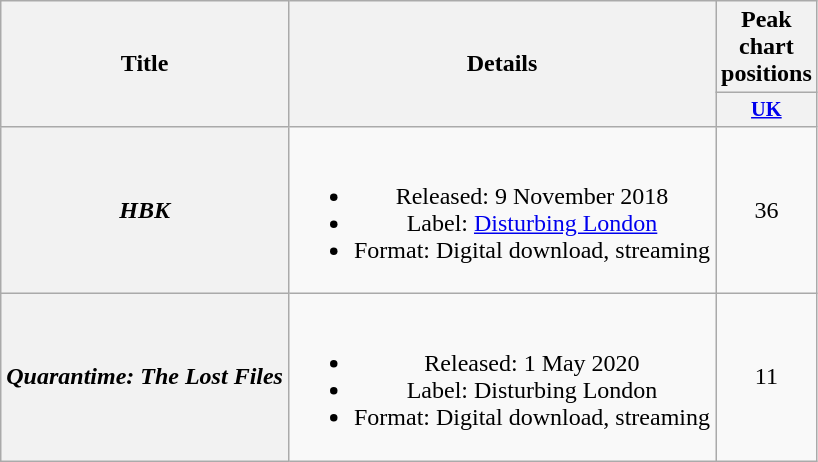<table class="wikitable plainrowheaders" style="text-align:center;">
<tr>
<th scope="col" rowspan="2">Title</th>
<th scope="col" rowspan="2">Details</th>
<th scope="col" colspan="1">Peak chart positions</th>
</tr>
<tr>
<th scope="col" style="width:3em;font-size:85%;"><a href='#'>UK</a><br></th>
</tr>
<tr>
<th scope="row"><em>HBK</em></th>
<td><br><ul><li>Released: 9 November 2018</li><li>Label: <a href='#'>Disturbing London</a></li><li>Format: Digital download, streaming</li></ul></td>
<td>36</td>
</tr>
<tr>
<th scope="row"><em>Quarantime: The Lost Files</em></th>
<td><br><ul><li>Released: 1 May 2020</li><li>Label: Disturbing London</li><li>Format: Digital download, streaming</li></ul></td>
<td>11</td>
</tr>
</table>
